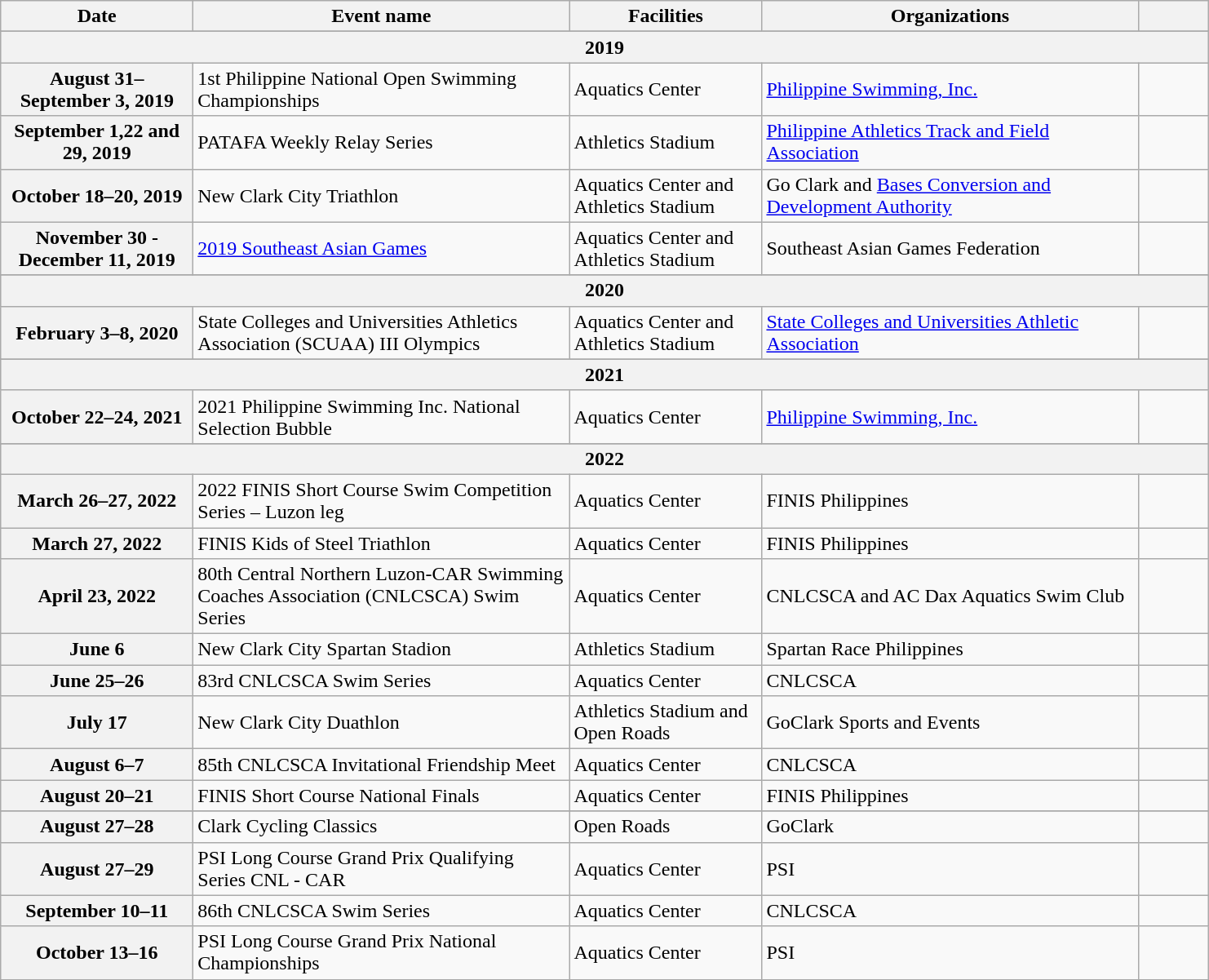<table class="wikitable">
<tr>
<th scope="col" style="width:150px;">Date</th>
<th scope="col" style="width:300px;">Event name</th>
<th scope="col" style="width:150px;">Facilities</th>
<th scope="col" style="width:300px;">Organizations</th>
<th scope="col" style="width:50px;"></th>
</tr>
<tr>
</tr>
<tr style="background:#ddd;">
<th colspan="5"><strong>2019</strong></th>
</tr>
<tr>
<th scope="row">August 31–September 3, 2019</th>
<td>1st Philippine National Open Swimming Championships</td>
<td>Aquatics Center</td>
<td><a href='#'>Philippine Swimming, Inc.</a></td>
<td></td>
</tr>
<tr>
<th scope="row">September 1,22 and 29, 2019</th>
<td>PATAFA Weekly Relay Series</td>
<td>Athletics Stadium</td>
<td><a href='#'>Philippine Athletics Track and Field Association</a></td>
<td></td>
</tr>
<tr>
<th scope="row">October 18–20, 2019</th>
<td>New Clark City Triathlon</td>
<td>Aquatics Center and Athletics Stadium</td>
<td>Go Clark and <a href='#'>Bases Conversion and Development Authority</a></td>
<td></td>
</tr>
<tr>
<th scope="row">November 30 - December 11, 2019</th>
<td><a href='#'>2019 Southeast Asian Games</a></td>
<td>Aquatics Center and Athletics Stadium</td>
<td>Southeast Asian Games Federation</td>
<td></td>
</tr>
<tr>
</tr>
<tr style="background:#ddd;">
<th colspan="5"><strong>2020</strong></th>
</tr>
<tr>
<th scope="row">February 3–8, 2020</th>
<td>State Colleges and Universities Athletics Association (SCUAA) III Olympics</td>
<td>Aquatics Center and Athletics Stadium</td>
<td><a href='#'>State Colleges and Universities Athletic Association</a></td>
<td></td>
</tr>
<tr>
</tr>
<tr style="background:#ddd;">
<th colspan="5"><strong>2021</strong></th>
</tr>
<tr>
<th scope="row">October 22–24, 2021</th>
<td>2021 Philippine Swimming Inc. National Selection Bubble</td>
<td>Aquatics Center</td>
<td><a href='#'>Philippine Swimming, Inc.</a></td>
<td></td>
</tr>
<tr>
</tr>
<tr style="background:#ddd;">
<th colspan="5"><strong>2022</strong></th>
</tr>
<tr>
<th scope="row">March 26–27, 2022</th>
<td>2022 FINIS Short Course Swim Competition Series – Luzon leg</td>
<td>Aquatics Center</td>
<td>FINIS Philippines</td>
<td></td>
</tr>
<tr>
<th scope="row">March 27, 2022</th>
<td>FINIS Kids of Steel Triathlon</td>
<td>Aquatics Center</td>
<td>FINIS Philippines</td>
<td></td>
</tr>
<tr>
<th scope="row">April 23, 2022</th>
<td>80th Central Northern Luzon-CAR Swimming Coaches Association (CNLCSCA) Swim Series</td>
<td>Aquatics Center</td>
<td>CNLCSCA and AC Dax Aquatics Swim Club</td>
<td></td>
</tr>
<tr>
<th scope="row">June 6</th>
<td>New Clark City Spartan Stadion</td>
<td>Athletics Stadium</td>
<td>Spartan Race Philippines</td>
<td></td>
</tr>
<tr>
<th scope="row">June 25–26</th>
<td>83rd CNLCSCA Swim Series</td>
<td>Aquatics Center</td>
<td>CNLCSCA</td>
<td></td>
</tr>
<tr>
<th scope="row">July 17</th>
<td>New Clark City Duathlon</td>
<td>Athletics Stadium and Open Roads</td>
<td>GoClark Sports and Events</td>
<td></td>
</tr>
<tr>
<th scope="row">August 6–7</th>
<td>85th CNLCSCA Invitational Friendship Meet</td>
<td>Aquatics Center</td>
<td>CNLCSCA</td>
<td></td>
</tr>
<tr>
<th scope="row">August 20–21</th>
<td>FINIS Short Course National Finals</td>
<td>Aquatics Center</td>
<td>FINIS Philippines</td>
<td></td>
</tr>
<tr>
</tr>
<tr>
<th scope="row">August 27–28</th>
<td>Clark Cycling Classics</td>
<td>Open Roads</td>
<td>GoClark</td>
<td></td>
</tr>
<tr>
<th scope="row">August 27–29</th>
<td>PSI Long Course Grand Prix Qualifying Series CNL - CAR</td>
<td>Aquatics Center</td>
<td>PSI</td>
<td></td>
</tr>
<tr>
<th scope="row">September 10–11</th>
<td>86th CNLCSCA Swim Series</td>
<td>Aquatics Center</td>
<td>CNLCSCA</td>
<td></td>
</tr>
<tr>
<th scope="row">October 13–16</th>
<td>PSI Long Course Grand Prix National Championships</td>
<td>Aquatics Center</td>
<td>PSI</td>
<td></td>
</tr>
<tr>
</tr>
</table>
